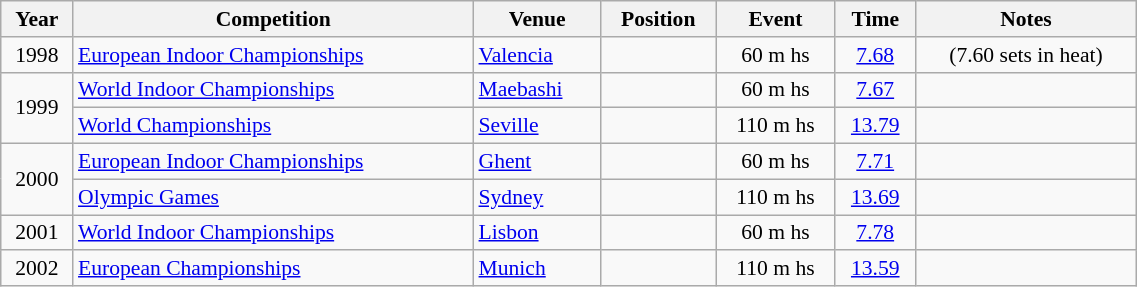<table class="wikitable" width=60% style="font-size:90%; text-align:center;">
<tr>
<th>Year</th>
<th>Competition</th>
<th>Venue</th>
<th>Position</th>
<th>Event</th>
<th>Time</th>
<th>Notes</th>
</tr>
<tr>
<td>1998</td>
<td align=left><a href='#'>European Indoor Championships</a></td>
<td align=left> <a href='#'>Valencia</a></td>
<td></td>
<td>60 m hs</td>
<td><a href='#'>7.68</a></td>
<td> (7.60 sets in heat)</td>
</tr>
<tr>
<td rowspan=2>1999</td>
<td align=left><a href='#'>World Indoor Championships</a></td>
<td align=left> <a href='#'>Maebashi</a></td>
<td></td>
<td>60 m hs</td>
<td><a href='#'>7.67</a></td>
<td></td>
</tr>
<tr>
<td align=left><a href='#'>World Championships</a></td>
<td align=left> <a href='#'>Seville</a></td>
<td></td>
<td>110 m hs</td>
<td><a href='#'>13.79</a></td>
<td></td>
</tr>
<tr>
<td rowspan=2>2000</td>
<td align=left><a href='#'>European Indoor Championships</a></td>
<td align=left> <a href='#'>Ghent</a></td>
<td></td>
<td>60 m hs</td>
<td><a href='#'>7.71</a></td>
<td></td>
</tr>
<tr>
<td align=left><a href='#'>Olympic Games</a></td>
<td align=left> <a href='#'>Sydney</a></td>
<td></td>
<td>110 m hs</td>
<td><a href='#'>13.69</a></td>
<td></td>
</tr>
<tr>
<td>2001</td>
<td align=left><a href='#'>World Indoor Championships</a></td>
<td align=left> <a href='#'>Lisbon</a></td>
<td></td>
<td>60 m hs</td>
<td><a href='#'>7.78</a></td>
<td></td>
</tr>
<tr>
<td>2002</td>
<td align=left><a href='#'>European Championships</a></td>
<td align=left> <a href='#'>Munich</a></td>
<td></td>
<td>110 m hs</td>
<td><a href='#'>13.59</a></td>
<td></td>
</tr>
</table>
